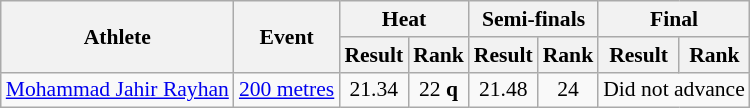<table class="wikitable" style="font-size:90%; text-align:center">
<tr>
<th rowspan="2">Athlete</th>
<th rowspan="2">Event</th>
<th colspan="2">Heat</th>
<th colspan="2">Semi-finals</th>
<th colspan="2">Final</th>
</tr>
<tr>
<th>Result</th>
<th>Rank</th>
<th>Result</th>
<th>Rank</th>
<th>Result</th>
<th>Rank</th>
</tr>
<tr>
<td align="left"><a href='#'>Mohammad Jahir Rayhan</a></td>
<td align="left"><a href='#'>200 metres</a></td>
<td>21.34</td>
<td>22 <strong>q</strong></td>
<td>21.48</td>
<td>24</td>
<td colspan="2">Did not advance</td>
</tr>
</table>
